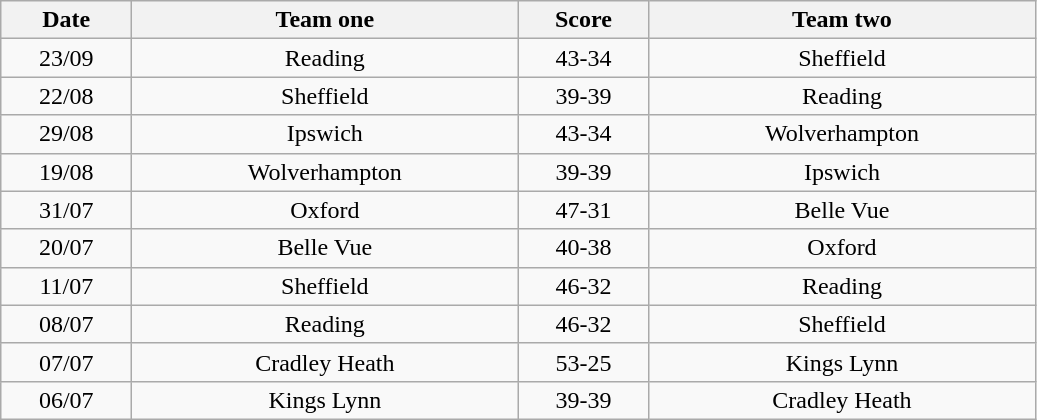<table class="wikitable" style="text-align: center">
<tr>
<th width=80>Date</th>
<th width=250>Team one</th>
<th width=80>Score</th>
<th width=250>Team two</th>
</tr>
<tr>
<td>23/09</td>
<td>Reading</td>
<td>43-34</td>
<td>Sheffield</td>
</tr>
<tr>
<td>22/08</td>
<td>Sheffield</td>
<td>39-39</td>
<td>Reading</td>
</tr>
<tr>
<td>29/08</td>
<td>Ipswich</td>
<td>43-34</td>
<td>Wolverhampton</td>
</tr>
<tr>
<td>19/08</td>
<td>Wolverhampton</td>
<td>39-39</td>
<td>Ipswich</td>
</tr>
<tr>
<td>31/07</td>
<td>Oxford</td>
<td>47-31</td>
<td>Belle Vue</td>
</tr>
<tr>
<td>20/07</td>
<td>Belle Vue</td>
<td>40-38</td>
<td>Oxford</td>
</tr>
<tr>
<td>11/07</td>
<td>Sheffield</td>
<td>46-32</td>
<td>Reading</td>
</tr>
<tr>
<td>08/07</td>
<td>Reading</td>
<td>46-32</td>
<td>Sheffield</td>
</tr>
<tr>
<td>07/07</td>
<td>Cradley Heath</td>
<td>53-25</td>
<td>Kings Lynn</td>
</tr>
<tr>
<td>06/07</td>
<td>Kings Lynn</td>
<td>39-39</td>
<td>Cradley Heath</td>
</tr>
</table>
